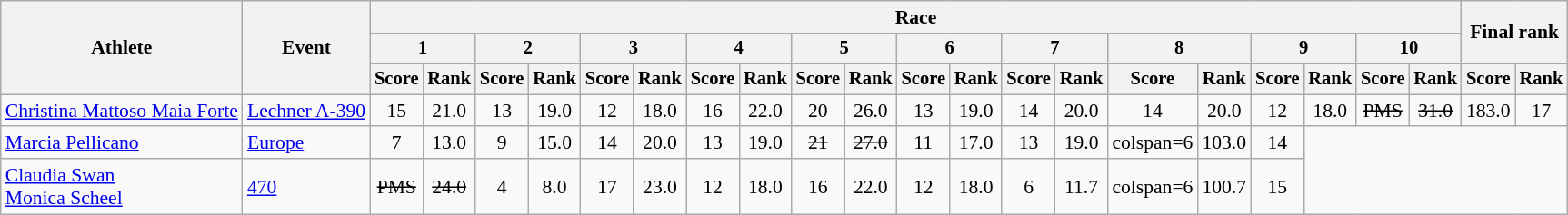<table class="wikitable" style="font-size:90%">
<tr>
<th rowspan="3">Athlete</th>
<th rowspan="3">Event</th>
<th colspan="20">Race</th>
<th rowspan=2 colspan="2">Final rank</th>
</tr>
<tr style="font-size:95%">
<th colspan="2">1</th>
<th colspan="2">2</th>
<th colspan="2">3</th>
<th colspan="2">4</th>
<th colspan="2">5</th>
<th colspan="2">6</th>
<th colspan="2">7</th>
<th colspan="2">8</th>
<th colspan="2">9</th>
<th colspan="2">10</th>
</tr>
<tr style="font-size:95%">
<th>Score</th>
<th>Rank</th>
<th>Score</th>
<th>Rank</th>
<th>Score</th>
<th>Rank</th>
<th>Score</th>
<th>Rank</th>
<th>Score</th>
<th>Rank</th>
<th>Score</th>
<th>Rank</th>
<th>Score</th>
<th>Rank</th>
<th>Score</th>
<th>Rank</th>
<th>Score</th>
<th>Rank</th>
<th>Score</th>
<th>Rank</th>
<th>Score</th>
<th>Rank</th>
</tr>
<tr align=center>
<td align=left><a href='#'>Christina Mattoso Maia Forte</a></td>
<td align=left><a href='#'>Lechner A-390</a></td>
<td>15</td>
<td>21.0</td>
<td>13</td>
<td>19.0</td>
<td>12</td>
<td>18.0</td>
<td>16</td>
<td>22.0</td>
<td>20</td>
<td>26.0</td>
<td>13</td>
<td>19.0</td>
<td>14</td>
<td>20.0</td>
<td>14</td>
<td>20.0</td>
<td>12</td>
<td>18.0</td>
<td><s>PMS</s></td>
<td><s>31.0</s></td>
<td>183.0</td>
<td>17</td>
</tr>
<tr align=center>
<td align=left><a href='#'>Marcia Pellicano</a></td>
<td align=left><a href='#'>Europe</a></td>
<td>7</td>
<td>13.0</td>
<td>9</td>
<td>15.0</td>
<td>14</td>
<td>20.0</td>
<td>13</td>
<td>19.0</td>
<td><s>21</s></td>
<td><s>27.0</s></td>
<td>11</td>
<td>17.0</td>
<td>13</td>
<td>19.0</td>
<td>colspan=6</td>
<td>103.0</td>
<td>14</td>
</tr>
<tr align=center>
<td align=left><a href='#'>Claudia Swan</a><br><a href='#'>Monica Scheel</a></td>
<td align=left><a href='#'>470</a></td>
<td><s>PMS</s></td>
<td><s>24.0</s></td>
<td>4</td>
<td>8.0</td>
<td>17</td>
<td>23.0</td>
<td>12</td>
<td>18.0</td>
<td>16</td>
<td>22.0</td>
<td>12</td>
<td>18.0</td>
<td>6</td>
<td>11.7</td>
<td>colspan=6</td>
<td>100.7</td>
<td>15</td>
</tr>
</table>
